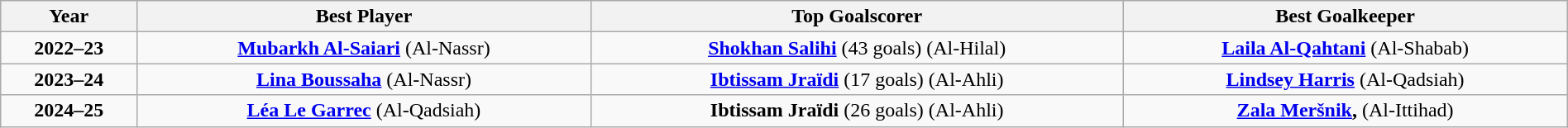<table class="wikitable" style="text-align: center;" width="100%">
<tr>
<th>Year</th>
<th>Best Player</th>
<th>Top Goalscorer</th>
<th>Best Goalkeeper</th>
</tr>
<tr>
<td><strong>2022–23</strong></td>
<td> <strong><a href='#'>Mubarkh Al-Saiari</a></strong> (Al-Nassr)</td>
<td> <strong><a href='#'>Shokhan Salihi</a></strong> (43 goals) (Al-Hilal)</td>
<td> <strong><a href='#'>Laila Al-Qahtani</a></strong> (Al-Shabab)</td>
</tr>
<tr>
<td><strong>2023–24</strong></td>
<td> <strong><a href='#'>Lina Boussaha</a></strong> (Al-Nassr)</td>
<td> <strong><a href='#'>Ibtissam Jraïdi</a></strong> (17 goals) (Al-Ahli)</td>
<td> <strong><a href='#'>Lindsey Harris</a></strong> (Al-Qadsiah)</td>
</tr>
<tr>
<td><strong>2024–25</strong></td>
<td> <strong><a href='#'>Léa Le Garrec</a></strong> (Al-Qadsiah)</td>
<td> <strong>Ibtissam Jraïdi</strong> (26 goals) (Al-Ahli)</td>
<td> <strong><a href='#'>Zala Meršnik</a>,</strong> (Al-Ittihad)</td>
</tr>
</table>
